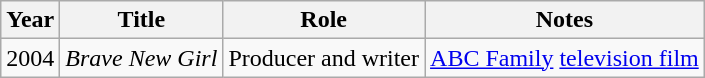<table class="wikitable">
<tr>
<th>Year</th>
<th>Title</th>
<th>Role</th>
<th>Notes</th>
</tr>
<tr>
<td>2004</td>
<td><em>Brave New Girl</em></td>
<td>Producer and writer</td>
<td><a href='#'>ABC Family</a> <a href='#'>television film</a></td>
</tr>
</table>
